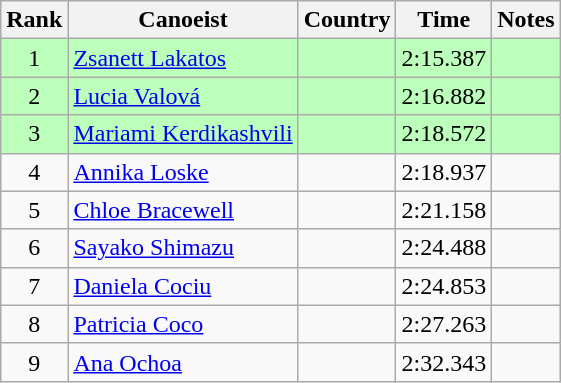<table class="wikitable" style="text-align:center">
<tr>
<th>Rank</th>
<th>Canoeist</th>
<th>Country</th>
<th>Time</th>
<th>Notes</th>
</tr>
<tr bgcolor=bbffbb>
<td>1</td>
<td align="left"><a href='#'>Zsanett Lakatos</a></td>
<td align="left"></td>
<td>2:15.387</td>
<td></td>
</tr>
<tr bgcolor=bbffbb>
<td>2</td>
<td align="left"><a href='#'>Lucia Valová</a></td>
<td align="left"></td>
<td>2:16.882</td>
<td></td>
</tr>
<tr bgcolor=bbffbb>
<td>3</td>
<td align="left"><a href='#'>Mariami Kerdikashvili</a></td>
<td align="left"></td>
<td>2:18.572</td>
<td></td>
</tr>
<tr>
<td>4</td>
<td align="left"><a href='#'>Annika Loske</a></td>
<td align="left"></td>
<td>2:18.937</td>
<td></td>
</tr>
<tr>
<td>5</td>
<td align="left"><a href='#'>Chloe Bracewell</a></td>
<td align="left"></td>
<td>2:21.158</td>
<td></td>
</tr>
<tr>
<td>6</td>
<td align="left"><a href='#'>Sayako Shimazu</a></td>
<td align="left"></td>
<td>2:24.488</td>
<td></td>
</tr>
<tr>
<td>7</td>
<td align="left"><a href='#'>Daniela Cociu</a></td>
<td align="left"></td>
<td>2:24.853</td>
<td></td>
</tr>
<tr>
<td>8</td>
<td align="left"><a href='#'>Patricia Coco</a></td>
<td align="left"></td>
<td>2:27.263</td>
<td></td>
</tr>
<tr>
<td>9</td>
<td align="left"><a href='#'>Ana Ochoa</a></td>
<td align="left"></td>
<td>2:32.343</td>
<td></td>
</tr>
</table>
